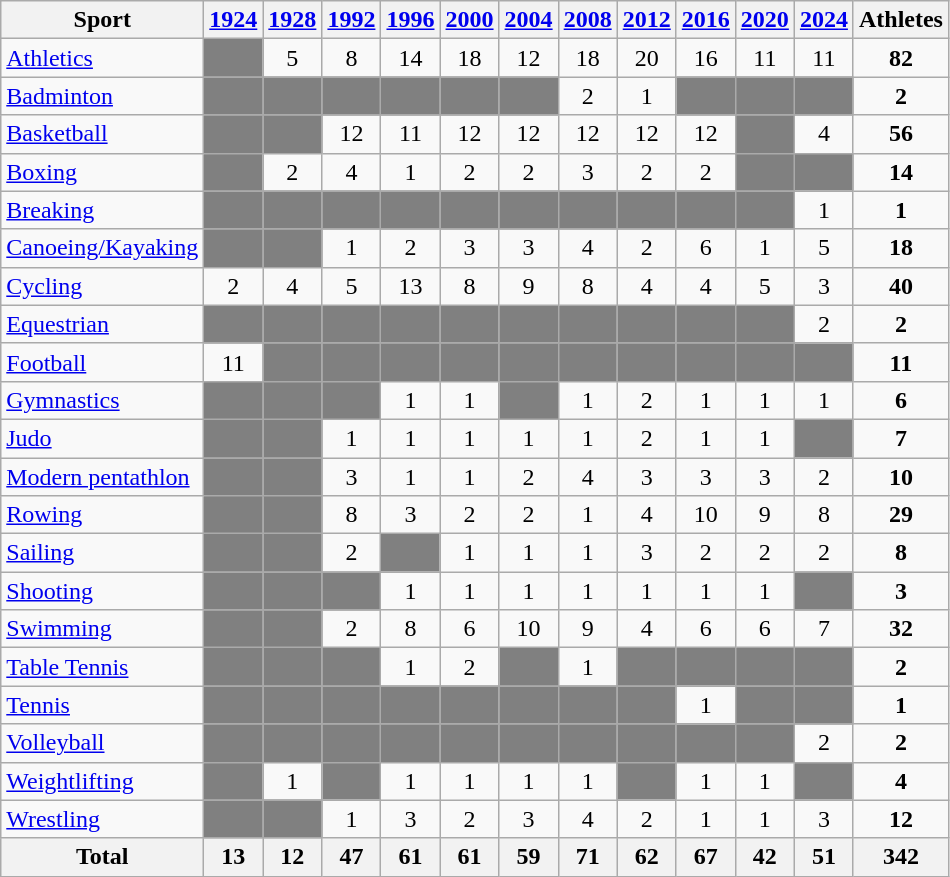<table class="wikitable" width=50%>
<tr>
<th>Sport</th>
<th><a href='#'>1924</a></th>
<th><a href='#'>1928</a></th>
<th><a href='#'>1992</a></th>
<th><a href='#'>1996</a></th>
<th><a href='#'>2000</a></th>
<th><a href='#'>2004</a></th>
<th><a href='#'>2008</a></th>
<th><a href='#'>2012</a></th>
<th><a href='#'>2016</a></th>
<th><a href='#'>2020</a></th>
<th><a href='#'>2024</a></th>
<th>Athletes</th>
</tr>
<tr>
<td><a href='#'>Athletics</a></td>
<td bgcolor=grey></td>
<td align=center>5</td>
<td align=center>8</td>
<td align=center>14</td>
<td align=center>18</td>
<td align=center>12</td>
<td align=center>18</td>
<td align=center>20</td>
<td align=center>16</td>
<td align=center>11</td>
<td align=center>11</td>
<td align=center><strong>82</strong></td>
</tr>
<tr>
<td><a href='#'>Badminton</a></td>
<td bgcolor=grey></td>
<td bgcolor=grey></td>
<td bgcolor=grey></td>
<td bgcolor=grey></td>
<td bgcolor=grey></td>
<td bgcolor=grey></td>
<td align=center>2</td>
<td align=center>1</td>
<td bgcolor=grey></td>
<td bgcolor=grey></td>
<td bgcolor=grey></td>
<td align=center><strong>2</strong></td>
</tr>
<tr>
<td><a href='#'>Basketball</a></td>
<td bgcolor=grey></td>
<td bgcolor=grey></td>
<td align=center>12</td>
<td align=center>11</td>
<td align=center>12</td>
<td align=center>12</td>
<td align=center>12</td>
<td align=center>12</td>
<td align=center>12</td>
<td bgcolor=grey></td>
<td align=center>4</td>
<td align=center><strong>56</strong></td>
</tr>
<tr>
<td><a href='#'>Boxing</a></td>
<td bgcolor=grey></td>
<td align=center>2</td>
<td align=center>4</td>
<td align=center>1</td>
<td align=center>2</td>
<td align=center>2</td>
<td align=center>3</td>
<td align=center>2</td>
<td align=center>2</td>
<td bgcolor=grey></td>
<td bgcolor=grey></td>
<td align=center><strong>14</strong></td>
</tr>
<tr>
<td><a href='#'>Breaking</a></td>
<td bgcolor=grey></td>
<td bgcolor=grey></td>
<td bgcolor=grey></td>
<td bgcolor=grey></td>
<td bgcolor=grey></td>
<td bgcolor=grey></td>
<td bgcolor=grey></td>
<td bgcolor=grey></td>
<td bgcolor=grey></td>
<td bgcolor=grey></td>
<td align=center>1</td>
<td align=center><strong>1</strong></td>
</tr>
<tr>
<td><a href='#'>Canoeing/Kayaking</a></td>
<td bgcolor=grey></td>
<td bgcolor=grey></td>
<td align=center>1</td>
<td align=center>2</td>
<td align=center>3</td>
<td align=center>3</td>
<td align=center>4</td>
<td align=center>2</td>
<td align=center>6</td>
<td align=center>1</td>
<td align=center>5</td>
<td align=center><strong>18</strong></td>
</tr>
<tr>
<td><a href='#'>Cycling</a></td>
<td align=center>2</td>
<td align=center>4</td>
<td align=center>5</td>
<td align=center>13</td>
<td align=center>8</td>
<td align=center>9</td>
<td align=center>8</td>
<td align=center>4</td>
<td align=center>4</td>
<td align=center>5</td>
<td align=center>3</td>
<td align=center><strong>40</strong></td>
</tr>
<tr>
<td><a href='#'>Equestrian</a></td>
<td bgcolor=grey></td>
<td bgcolor=grey></td>
<td bgcolor=grey></td>
<td bgcolor=grey></td>
<td bgcolor=grey></td>
<td bgcolor=grey></td>
<td bgcolor=grey></td>
<td bgcolor=grey></td>
<td bgcolor=grey></td>
<td bgcolor=grey></td>
<td align=center>2</td>
<td align=center><strong>2</strong></td>
</tr>
<tr>
<td><a href='#'>Football</a></td>
<td align=center>11</td>
<td bgcolor=grey></td>
<td bgcolor=grey></td>
<td bgcolor=grey></td>
<td bgcolor=grey></td>
<td bgcolor=grey></td>
<td bgcolor=grey></td>
<td bgcolor=grey></td>
<td bgcolor=grey></td>
<td bgcolor=grey></td>
<td bgcolor=grey></td>
<td align=center><strong>11</strong></td>
</tr>
<tr>
<td><a href='#'>Gymnastics</a></td>
<td bgcolor=grey></td>
<td bgcolor=grey></td>
<td bgcolor=grey></td>
<td align=center>1</td>
<td align=center>1</td>
<td bgcolor=grey></td>
<td align=center>1</td>
<td align=center>2</td>
<td align=center>1</td>
<td align=center>1</td>
<td align=center>1</td>
<td align=center><strong>6</strong></td>
</tr>
<tr>
<td><a href='#'>Judo</a></td>
<td bgcolor=grey></td>
<td bgcolor=grey></td>
<td align=center>1</td>
<td align=center>1</td>
<td align=center>1</td>
<td align=center>1</td>
<td align=center>1</td>
<td align=center>2</td>
<td align=center>1</td>
<td align=center>1</td>
<td bgcolor=grey></td>
<td align=center><strong>7</strong></td>
</tr>
<tr>
<td><a href='#'>Modern pentathlon</a></td>
<td bgcolor=grey></td>
<td bgcolor=grey></td>
<td align=center>3</td>
<td align=center>1</td>
<td align=center>1</td>
<td align=center>2</td>
<td align=center>4</td>
<td align=center>3</td>
<td align=center>3</td>
<td align=center>3</td>
<td align=center>2</td>
<td align=center><strong>10</strong></td>
</tr>
<tr>
<td><a href='#'>Rowing</a></td>
<td bgcolor=grey></td>
<td bgcolor=grey></td>
<td align=center>8</td>
<td align=center>3</td>
<td align=center>2</td>
<td align=center>2</td>
<td align=center>1</td>
<td align=center>4</td>
<td align=center>10</td>
<td align=center>9</td>
<td align=center>8</td>
<td align=center><strong>29</strong></td>
</tr>
<tr>
<td><a href='#'>Sailing</a></td>
<td bgcolor=grey></td>
<td bgcolor=grey></td>
<td align=center>2</td>
<td bgcolor=grey></td>
<td align=center>1</td>
<td align=center>1</td>
<td align=center>1</td>
<td align=center>3</td>
<td align=center>2</td>
<td align=center>2</td>
<td align=center>2</td>
<td align=center><strong>8</strong></td>
</tr>
<tr>
<td><a href='#'>Shooting</a></td>
<td bgcolor=grey></td>
<td bgcolor=grey></td>
<td bgcolor=grey></td>
<td align=center>1</td>
<td align=center>1</td>
<td align=center>1</td>
<td align=center>1</td>
<td align=center>1</td>
<td align=center>1</td>
<td align=center>1</td>
<td bgcolor=grey></td>
<td align=center><strong>3</strong></td>
</tr>
<tr>
<td><a href='#'>Swimming</a></td>
<td bgcolor=grey></td>
<td bgcolor=grey></td>
<td align=center>2</td>
<td align=center>8</td>
<td align=center>6</td>
<td align=center>10</td>
<td align=center>9</td>
<td align=center>4</td>
<td align=center>6</td>
<td align=center>6</td>
<td align=center>7</td>
<td align=center><strong>32</strong></td>
</tr>
<tr>
<td><a href='#'>Table Tennis</a></td>
<td bgcolor=grey></td>
<td bgcolor=grey></td>
<td bgcolor=grey></td>
<td align=center>1</td>
<td align=center>2</td>
<td bgcolor=grey></td>
<td align=center>1</td>
<td bgcolor=grey></td>
<td bgcolor=grey></td>
<td bgcolor=grey></td>
<td bgcolor=grey></td>
<td align=center><strong>2</strong></td>
</tr>
<tr>
<td><a href='#'>Tennis</a></td>
<td bgcolor=grey></td>
<td bgcolor=grey></td>
<td bgcolor=grey></td>
<td bgcolor=grey></td>
<td bgcolor=grey></td>
<td bgcolor=grey></td>
<td bgcolor=grey></td>
<td bgcolor=grey></td>
<td align=center>1</td>
<td bgcolor=grey></td>
<td bgcolor=grey></td>
<td align=center><strong>1</strong></td>
</tr>
<tr>
<td><a href='#'>Volleyball</a></td>
<td bgcolor=grey></td>
<td bgcolor=grey></td>
<td bgcolor=grey></td>
<td bgcolor=grey></td>
<td bgcolor=grey></td>
<td bgcolor=grey></td>
<td bgcolor=grey></td>
<td bgcolor=grey></td>
<td bgcolor=grey></td>
<td bgcolor=grey></td>
<td align=center>2</td>
<td align=center><strong>2</strong></td>
</tr>
<tr>
<td><a href='#'>Weightlifting</a></td>
<td bgcolor=grey></td>
<td align=center>1</td>
<td bgcolor=grey></td>
<td align=center>1</td>
<td align=center>1</td>
<td align=center>1</td>
<td align=center>1</td>
<td bgcolor=grey></td>
<td align=center>1</td>
<td align=center>1</td>
<td bgcolor=grey></td>
<td align=center><strong>4</strong></td>
</tr>
<tr>
<td><a href='#'>Wrestling</a></td>
<td bgcolor=grey></td>
<td bgcolor=grey></td>
<td align=center>1</td>
<td align=center>3</td>
<td align=center>2</td>
<td align=center>3</td>
<td align=center>4</td>
<td align=center>2</td>
<td align=center>1</td>
<td align=center>1</td>
<td align=center>3</td>
<td align=center><strong>12</strong></td>
</tr>
<tr>
<th>Total</th>
<th>13</th>
<th>12</th>
<th>47</th>
<th>61</th>
<th>61</th>
<th>59</th>
<th>71</th>
<th>62</th>
<th>67</th>
<th>42</th>
<th>51</th>
<th><strong>342</strong></th>
</tr>
</table>
